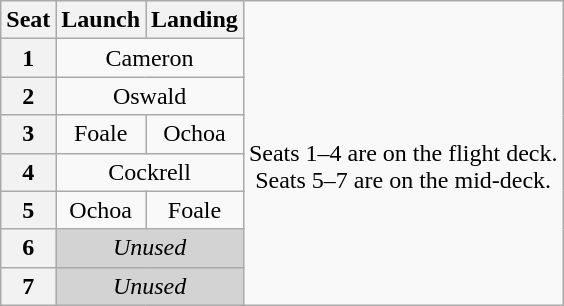<table class="wikitable" style="text-align:center">
<tr>
<th>Seat</th>
<th>Launch</th>
<th>Landing</th>
<td rowspan=8><br>Seats 1–4 are on the flight deck.<br>Seats 5–7 are on the mid-deck.</td>
</tr>
<tr>
<th>1</th>
<td colspan=2>Cameron</td>
</tr>
<tr>
<th>2</th>
<td colspan=2>Oswald</td>
</tr>
<tr>
<th>3</th>
<td>Foale</td>
<td>Ochoa</td>
</tr>
<tr>
<th>4</th>
<td colspan=2>Cockrell</td>
</tr>
<tr>
<th>5</th>
<td>Ochoa</td>
<td>Foale</td>
</tr>
<tr>
<th>6</th>
<td colspan=2 style="background-color:lightgray"><em>Unused</em></td>
</tr>
<tr>
<th>7</th>
<td colspan=2 style="background-color:lightgray"><em>Unused</em></td>
</tr>
</table>
